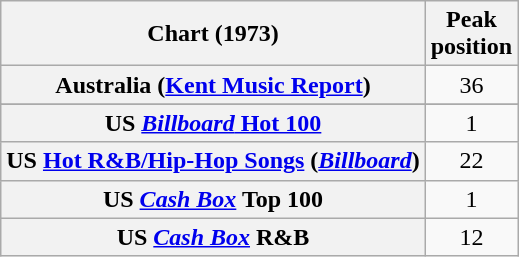<table class="wikitable sortable plainrowheaders" style="text-align:center">
<tr>
<th scope="col">Chart (1973)</th>
<th scope="col">Peak<br>position</th>
</tr>
<tr>
<th scope="row">Australia (<a href='#'>Kent Music Report</a>)</th>
<td>36</td>
</tr>
<tr>
</tr>
<tr>
<th scope="row">US <a href='#'><em>Billboard</em> Hot 100</a></th>
<td>1</td>
</tr>
<tr>
<th scope="row">US <a href='#'>Hot R&B/Hip-Hop Songs</a> (<em><a href='#'>Billboard</a></em>)</th>
<td>22</td>
</tr>
<tr>
<th scope="row">US <em><a href='#'>Cash Box</a></em> Top 100</th>
<td>1</td>
</tr>
<tr>
<th scope="row">US <em><a href='#'>Cash Box</a></em> R&B</th>
<td>12</td>
</tr>
</table>
